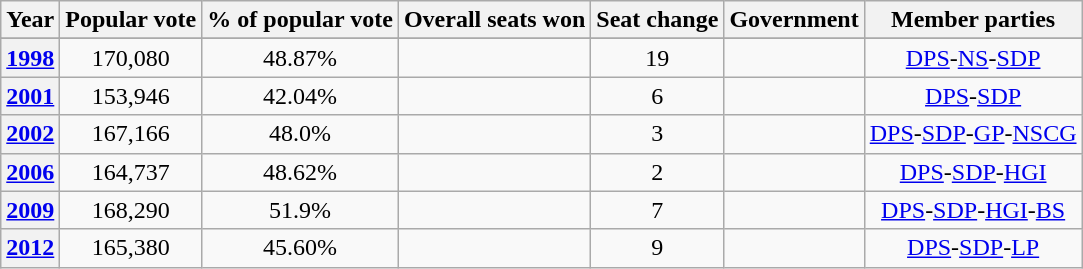<table class="wikitable" style="text-align:center">
<tr>
<th>Year</th>
<th>Popular vote</th>
<th>% of popular vote</th>
<th>Overall seats won</th>
<th>Seat change</th>
<th>Government</th>
<th>Member parties</th>
</tr>
<tr>
</tr>
<tr>
<th><a href='#'>1998</a></th>
<td>170,080</td>
<td>48.87%</td>
<td></td>
<td> 19</td>
<td></td>
<td><a href='#'>DPS</a>-<a href='#'>NS</a>-<a href='#'>SDP</a></td>
</tr>
<tr>
<th><a href='#'>2001</a></th>
<td>153,946</td>
<td>42.04%</td>
<td></td>
<td> 6</td>
<td></td>
<td><a href='#'>DPS</a>-<a href='#'>SDP</a></td>
</tr>
<tr>
<th><a href='#'>2002</a></th>
<td>167,166</td>
<td>48.0%</td>
<td></td>
<td> 3</td>
<td></td>
<td><a href='#'>DPS</a>-<a href='#'>SDP</a>-<a href='#'>GP</a>-<a href='#'>NSCG</a></td>
</tr>
<tr>
<th><a href='#'>2006</a></th>
<td>164,737</td>
<td>48.62%</td>
<td></td>
<td> 2</td>
<td></td>
<td><a href='#'>DPS</a>-<a href='#'>SDP</a>-<a href='#'>HGI</a></td>
</tr>
<tr>
<th><a href='#'>2009</a></th>
<td>168,290</td>
<td>51.9%</td>
<td></td>
<td> 7</td>
<td></td>
<td><a href='#'>DPS</a>-<a href='#'>SDP</a>-<a href='#'>HGI</a>-<a href='#'>BS</a></td>
</tr>
<tr>
<th><a href='#'>2012</a></th>
<td>165,380</td>
<td>45.60%</td>
<td></td>
<td> 9</td>
<td></td>
<td><a href='#'>DPS</a>-<a href='#'>SDP</a>-<a href='#'>LP</a></td>
</tr>
</table>
